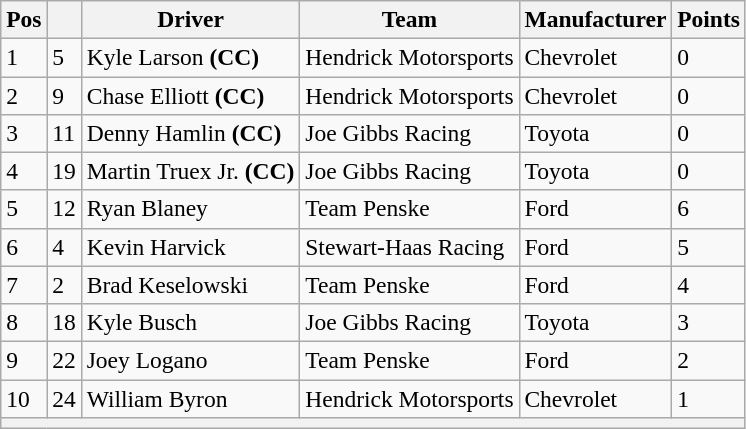<table class="wikitable" style="font-size:98%">
<tr>
<th>Pos</th>
<th></th>
<th>Driver</th>
<th>Team</th>
<th>Manufacturer</th>
<th>Points</th>
</tr>
<tr>
<td>1</td>
<td>5</td>
<td>Kyle Larson <strong>(CC)</strong></td>
<td>Hendrick Motorsports</td>
<td>Chevrolet</td>
<td>0</td>
</tr>
<tr>
<td>2</td>
<td>9</td>
<td>Chase Elliott <strong>(CC)</strong></td>
<td>Hendrick Motorsports</td>
<td>Chevrolet</td>
<td>0</td>
</tr>
<tr>
<td>3</td>
<td>11</td>
<td>Denny Hamlin <strong>(CC)</strong></td>
<td>Joe Gibbs Racing</td>
<td>Toyota</td>
<td>0</td>
</tr>
<tr>
<td>4</td>
<td>19</td>
<td>Martin Truex Jr. <strong>(CC)</strong></td>
<td>Joe Gibbs Racing</td>
<td>Toyota</td>
<td>0</td>
</tr>
<tr>
<td>5</td>
<td>12</td>
<td>Ryan Blaney</td>
<td>Team Penske</td>
<td>Ford</td>
<td>6</td>
</tr>
<tr>
<td>6</td>
<td>4</td>
<td>Kevin Harvick</td>
<td>Stewart-Haas Racing</td>
<td>Ford</td>
<td>5</td>
</tr>
<tr>
<td>7</td>
<td>2</td>
<td>Brad Keselowski</td>
<td>Team Penske</td>
<td>Ford</td>
<td>4</td>
</tr>
<tr>
<td>8</td>
<td>18</td>
<td>Kyle Busch</td>
<td>Joe Gibbs Racing</td>
<td>Toyota</td>
<td>3</td>
</tr>
<tr>
<td>9</td>
<td>22</td>
<td>Joey Logano</td>
<td>Team Penske</td>
<td>Ford</td>
<td>2</td>
</tr>
<tr>
<td>10</td>
<td>24</td>
<td>William Byron</td>
<td>Hendrick Motorsports</td>
<td>Chevrolet</td>
<td>1</td>
</tr>
<tr>
<th colspan="6"></th>
</tr>
</table>
